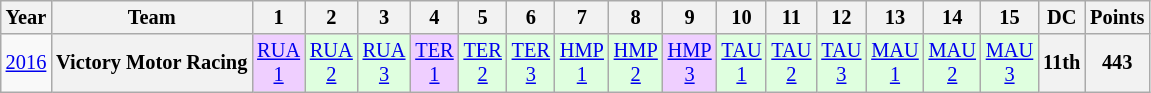<table class="wikitable" style="text-align:center; font-size:85%">
<tr>
<th>Year</th>
<th>Team</th>
<th>1</th>
<th>2</th>
<th>3</th>
<th>4</th>
<th>5</th>
<th>6</th>
<th>7</th>
<th>8</th>
<th>9</th>
<th>10</th>
<th>11</th>
<th>12</th>
<th>13</th>
<th>14</th>
<th>15</th>
<th>DC</th>
<th>Points</th>
</tr>
<tr>
<td><a href='#'>2016</a></td>
<th nowrap>Victory Motor Racing</th>
<td style="background:#EFCFFF;"><a href='#'>RUA<br>1</a><br></td>
<td style="background:#DFFFDF;"><a href='#'>RUA<br>2</a><br></td>
<td style="background:#DFFFDF;"><a href='#'>RUA<br>3</a><br></td>
<td style="background:#EFCFFF;"><a href='#'>TER<br>1</a><br></td>
<td style="background:#DFFFDF;"><a href='#'>TER<br>2</a><br></td>
<td style="background:#DFFFDF;"><a href='#'>TER<br>3</a><br></td>
<td style="background:#DFFFDF;"><a href='#'>HMP<br>1</a><br></td>
<td style="background:#DFFFDF;"><a href='#'>HMP<br>2</a><br></td>
<td style="background:#EFCFFF;"><a href='#'>HMP<br>3</a><br></td>
<td style="background:#DFFFDF;"><a href='#'>TAU<br>1</a><br></td>
<td style="background:#DFFFDF;"><a href='#'>TAU<br>2</a><br></td>
<td style="background:#DFFFDF;"><a href='#'>TAU<br>3</a><br></td>
<td style="background:#DFFFDF;"><a href='#'>MAU<br>1</a><br></td>
<td style="background:#DFFFDF;"><a href='#'>MAU<br>2</a><br></td>
<td style="background:#DFFFDF;"><a href='#'>MAU<br>3</a><br></td>
<th>11th</th>
<th>443</th>
</tr>
</table>
